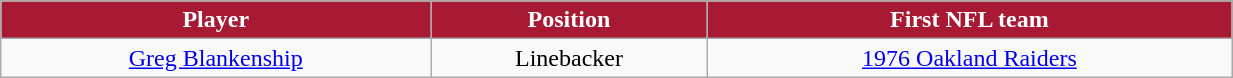<table class="wikitable" width="65%">
<tr align="center" style="background:#A81933;color:#FFFFFF;">
<td><strong>Player</strong></td>
<td><strong>Position</strong></td>
<td><strong>First NFL team</strong></td>
</tr>
<tr align="center" bgcolor="">
<td><a href='#'>Greg Blankenship</a></td>
<td>Linebacker</td>
<td><a href='#'>1976 Oakland Raiders</a></td>
</tr>
</table>
